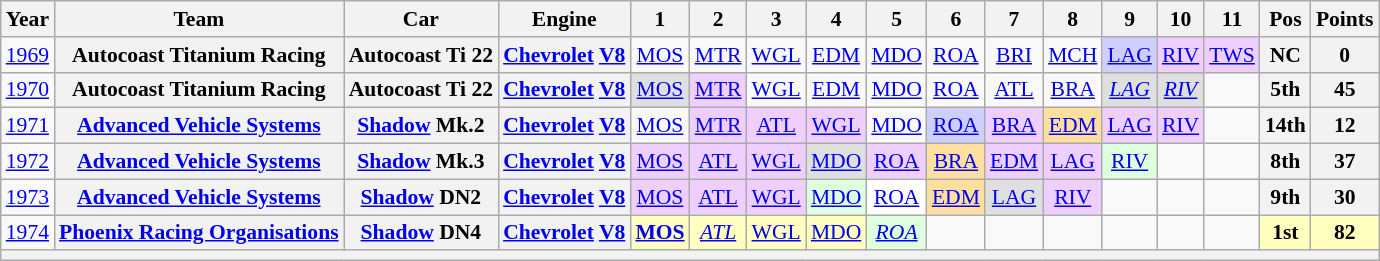<table class="wikitable" style="text-align:center; font-size:90%">
<tr>
<th>Year</th>
<th>Team</th>
<th>Car</th>
<th>Engine</th>
<th>1</th>
<th>2</th>
<th>3</th>
<th>4</th>
<th>5</th>
<th>6</th>
<th>7</th>
<th>8</th>
<th>9</th>
<th>10</th>
<th>11</th>
<th>Pos</th>
<th>Points</th>
</tr>
<tr>
<td><a href='#'>1969</a></td>
<th>Autocoast Titanium Racing</th>
<th>Autocoast Ti 22</th>
<th><a href='#'>Chevrolet</a> <a href='#'>V8</a></th>
<td><a href='#'>MOS</a></td>
<td><a href='#'>MTR</a></td>
<td><a href='#'>WGL</a></td>
<td><a href='#'>EDM</a></td>
<td><a href='#'>MDO</a></td>
<td><a href='#'>ROA</a></td>
<td><a href='#'>BRI</a></td>
<td><a href='#'>MCH</a></td>
<td style="background:#CFCFFF;"><a href='#'>LAG</a><br></td>
<td style="background:#EFCFFF;"><a href='#'>RIV</a><br></td>
<td style="background:#EFCFFF;"><a href='#'>TWS</a><br></td>
<th>NC</th>
<th>0</th>
</tr>
<tr>
<td><a href='#'>1970</a></td>
<th>Autocoast Titanium Racing</th>
<th>Autocoast Ti 22</th>
<th><a href='#'>Chevrolet</a> <a href='#'>V8</a></th>
<td style="background:#DFDFDF;"><a href='#'>MOS</a><br></td>
<td style="background:#EFCFFF;"><a href='#'>MTR</a><br></td>
<td><a href='#'>WGL</a></td>
<td><a href='#'>EDM</a></td>
<td><a href='#'>MDO</a></td>
<td><a href='#'>ROA</a></td>
<td><a href='#'>ATL</a></td>
<td><a href='#'>BRA</a></td>
<td style="background:#DFDFDF;"><em><a href='#'>LAG</a></em><br></td>
<td style="background:#DFDFDF;"><em><a href='#'>RIV</a></em><br></td>
<td></td>
<th>5th</th>
<th>45</th>
</tr>
<tr>
<td><a href='#'>1971</a></td>
<th><a href='#'>Advanced Vehicle Systems</a></th>
<th><a href='#'>Shadow</a> Mk.2</th>
<th><a href='#'>Chevrolet</a> <a href='#'>V8</a></th>
<td><a href='#'>MOS</a></td>
<td style="background:#EFCFFF;"><a href='#'>MTR</a><br></td>
<td style="background:#EFCFFF;"><a href='#'>ATL</a><br></td>
<td style="background:#EFCFFF;"><a href='#'>WGL</a><br></td>
<td><a href='#'>MDO</a></td>
<td style="background:#CFCFFF;"><a href='#'>ROA</a><br></td>
<td style="background:#EFCFFF;"><a href='#'>BRA</a><br></td>
<td style="background:#FFDF9F;"><a href='#'>EDM</a><br></td>
<td style="background:#EFCFFF;"><a href='#'>LAG</a><br></td>
<td style="background:#EFCFFF;"><a href='#'>RIV</a><br></td>
<td></td>
<th>14th</th>
<th>12</th>
</tr>
<tr>
<td><a href='#'>1972</a></td>
<th><a href='#'>Advanced Vehicle Systems</a></th>
<th><a href='#'>Shadow</a> Mk.3</th>
<th><a href='#'>Chevrolet</a> <a href='#'>V8</a></th>
<td style="background:#EFCFFF;"><a href='#'>MOS</a><br></td>
<td style="background:#EFCFFF;"><a href='#'>ATL</a><br></td>
<td style="background:#EFCFFF;"><a href='#'>WGL</a><br></td>
<td style="background:#DFDFDF;"><a href='#'>MDO</a><br></td>
<td style="background:#EFCFFF;"><a href='#'>ROA</a><br></td>
<td style="background:#FFDF9F;"><a href='#'>BRA</a><br></td>
<td style="background:#EFCFFF;"><a href='#'>EDM</a><br></td>
<td style="background:#EFCFFF;"><a href='#'>LAG</a><br></td>
<td style="background:#DFFFDF;"><a href='#'>RIV</a><br></td>
<td></td>
<td></td>
<th>8th</th>
<th>37</th>
</tr>
<tr>
<td><a href='#'>1973</a></td>
<th><a href='#'>Advanced Vehicle Systems</a></th>
<th><a href='#'>Shadow</a> DN2</th>
<th><a href='#'>Chevrolet</a> <a href='#'>V8</a></th>
<td style="background:#EFCFFF;"><a href='#'>MOS</a><br></td>
<td style="background:#EFCFFF;"><a href='#'>ATL</a><br></td>
<td style="background:#EFCFFF;"><a href='#'>WGL</a><br></td>
<td style="background:#DFFFDF;"><a href='#'>MDO</a><br></td>
<td style="background:#FFFFFF;"><a href='#'>ROA</a><br></td>
<td style="background:#FFDF9F;"><a href='#'>EDM</a><br></td>
<td style="background:#DFDFDF;"><a href='#'>LAG</a><br></td>
<td style="background:#EFCFFF;"><a href='#'>RIV</a><br></td>
<td></td>
<td></td>
<td></td>
<th>9th</th>
<th>30</th>
</tr>
<tr>
<td><a href='#'>1974</a></td>
<th><a href='#'>Phoenix Racing Organisations</a></th>
<th><a href='#'>Shadow</a> DN4</th>
<th><a href='#'>Chevrolet</a> <a href='#'>V8</a></th>
<td style="background:#FFFFBF;"><strong><a href='#'>MOS</a></strong><br></td>
<td style="background:#FFFFBF;"><em><a href='#'>ATL</a></em><br></td>
<td style="background:#FFFFBF;"><a href='#'>WGL</a><br></td>
<td style="background:#FFFFBF;"><a href='#'>MDO</a><br></td>
<td style="background:#DFFFDF;"><em><a href='#'>ROA</a></em><br></td>
<td></td>
<td></td>
<td></td>
<td></td>
<td></td>
<td></td>
<th style="background:#FFFFBF;">1st</th>
<th style="background:#FFFFBF;">82</th>
</tr>
<tr>
<th colspan="17"></th>
</tr>
</table>
